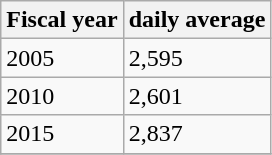<table class="wikitable">
<tr>
<th>Fiscal year</th>
<th>daily average</th>
</tr>
<tr>
<td>2005</td>
<td>2,595</td>
</tr>
<tr>
<td>2010</td>
<td>2,601</td>
</tr>
<tr>
<td>2015</td>
<td>2,837</td>
</tr>
<tr>
</tr>
</table>
